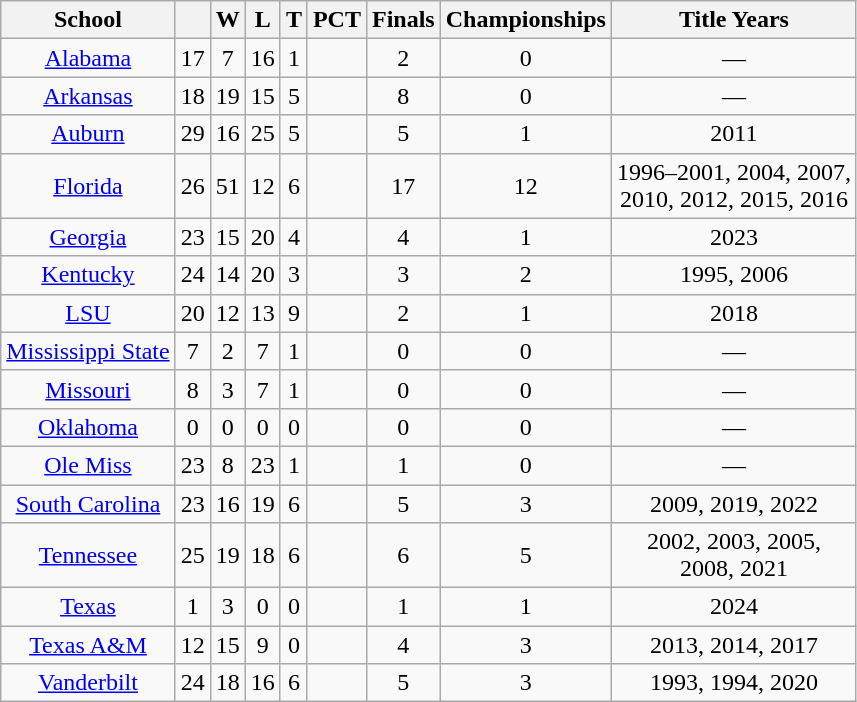<table class="wikitable sortable" style="text-align:center">
<tr>
<th>School</th>
<th></th>
<th>W</th>
<th>L</th>
<th>T</th>
<th>PCT</th>
<th>Finals</th>
<th>Championships</th>
<th>Title Years</th>
</tr>
<tr>
<td><a href='#'>Alabama</a></td>
<td>17</td>
<td>7</td>
<td>16</td>
<td>1</td>
<td></td>
<td>2</td>
<td>0</td>
<td>—</td>
</tr>
<tr>
<td><a href='#'>Arkansas</a></td>
<td>18</td>
<td>19</td>
<td>15</td>
<td>5</td>
<td></td>
<td>8</td>
<td>0</td>
<td>—</td>
</tr>
<tr>
<td><a href='#'>Auburn</a></td>
<td>29</td>
<td>16</td>
<td>25</td>
<td>5</td>
<td></td>
<td>5</td>
<td>1</td>
<td>2011</td>
</tr>
<tr>
<td><a href='#'>Florida</a></td>
<td>26</td>
<td>51</td>
<td>12</td>
<td>6</td>
<td></td>
<td>17</td>
<td>12</td>
<td>1996–2001, 2004, 2007,<br>2010, 2012, 2015, 2016</td>
</tr>
<tr>
<td><a href='#'>Georgia</a></td>
<td>23</td>
<td>15</td>
<td>20</td>
<td>4</td>
<td></td>
<td>4</td>
<td>1</td>
<td>2023</td>
</tr>
<tr>
<td><a href='#'>Kentucky</a></td>
<td>24</td>
<td>14</td>
<td>20</td>
<td>3</td>
<td></td>
<td>3</td>
<td>2</td>
<td>1995, 2006</td>
</tr>
<tr>
<td><a href='#'>LSU</a></td>
<td>20</td>
<td>12</td>
<td>13</td>
<td>9</td>
<td></td>
<td>2</td>
<td>1</td>
<td>2018</td>
</tr>
<tr>
<td><a href='#'>Mississippi State</a></td>
<td>7</td>
<td>2</td>
<td>7</td>
<td>1</td>
<td></td>
<td>0</td>
<td>0</td>
<td>—</td>
</tr>
<tr>
<td><a href='#'>Missouri</a></td>
<td>8</td>
<td>3</td>
<td>7</td>
<td>1</td>
<td></td>
<td>0</td>
<td>0</td>
<td>—</td>
</tr>
<tr>
<td><a href='#'>Oklahoma</a></td>
<td>0</td>
<td>0</td>
<td>0</td>
<td>0</td>
<td></td>
<td>0</td>
<td>0</td>
<td>—</td>
</tr>
<tr>
<td><a href='#'>Ole Miss</a></td>
<td>23</td>
<td>8</td>
<td>23</td>
<td>1</td>
<td></td>
<td>1</td>
<td>0</td>
<td>—</td>
</tr>
<tr>
<td><a href='#'>South Carolina</a></td>
<td>23</td>
<td>16</td>
<td>19</td>
<td>6</td>
<td></td>
<td>5</td>
<td>3</td>
<td>2009, 2019, 2022</td>
</tr>
<tr>
<td><a href='#'>Tennessee</a></td>
<td>25</td>
<td>19</td>
<td>18</td>
<td>6</td>
<td></td>
<td>6</td>
<td>5</td>
<td>2002, 2003, 2005,<br>2008, 2021</td>
</tr>
<tr>
<td><a href='#'>Texas</a></td>
<td>1</td>
<td>3</td>
<td>0</td>
<td>0</td>
<td></td>
<td>1</td>
<td>1</td>
<td>2024</td>
</tr>
<tr>
<td><a href='#'>Texas A&M</a></td>
<td>12</td>
<td>15</td>
<td>9</td>
<td>0</td>
<td></td>
<td>4</td>
<td>3</td>
<td>2013, 2014, 2017</td>
</tr>
<tr>
<td><a href='#'>Vanderbilt</a></td>
<td>24</td>
<td>18</td>
<td>16</td>
<td>6</td>
<td></td>
<td>5</td>
<td>3</td>
<td>1993, 1994, 2020</td>
</tr>
</table>
